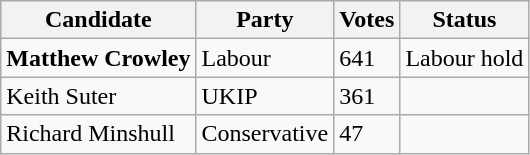<table class="wikitable sortable">
<tr>
<th>Candidate</th>
<th>Party</th>
<th>Votes</th>
<th>Status</th>
</tr>
<tr>
<td><strong>Matthew Crowley</strong></td>
<td>Labour</td>
<td>641</td>
<td>Labour hold</td>
</tr>
<tr>
<td>Keith Suter</td>
<td>UKIP</td>
<td>361</td>
<td></td>
</tr>
<tr>
<td>Richard Minshull</td>
<td>Conservative</td>
<td>47</td>
<td></td>
</tr>
</table>
